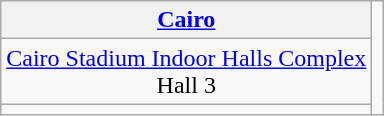<table class="wikitable" style="text-align:center;">
<tr>
<th><a href='#'>Cairo</a></th>
<td rowspan="4"><br></td>
</tr>
<tr>
<td><a href='#'>Cairo Stadium Indoor Halls Complex</a><br>Hall 3 </td>
</tr>
<tr>
<td></td>
</tr>
</table>
